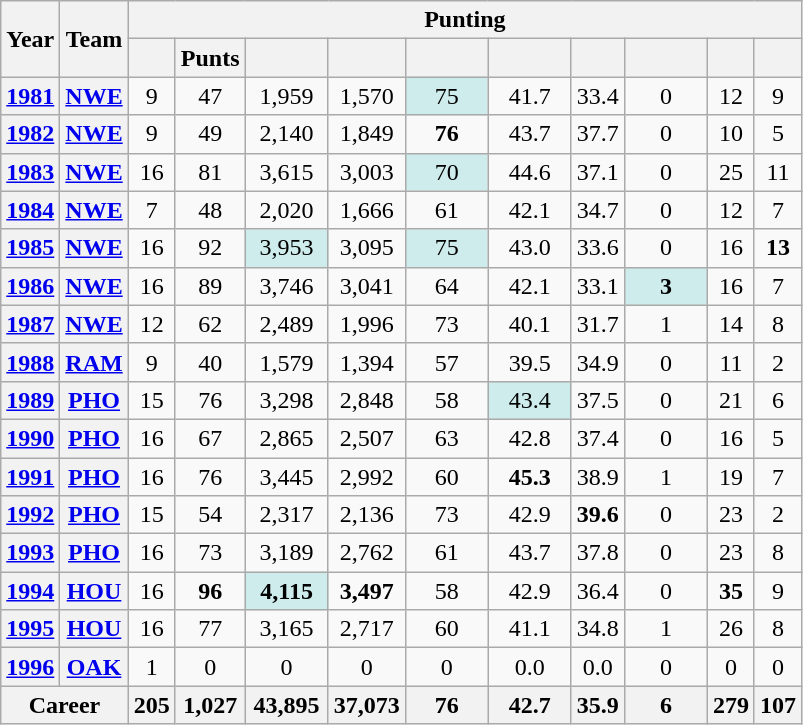<table class=wikitable style="text-align:center;">
<tr>
<th rowspan="2">Year</th>
<th rowspan="2">Team</th>
<th colspan="10">Punting</th>
</tr>
<tr>
<th></th>
<th>Punts</th>
<th></th>
<th></th>
<th></th>
<th></th>
<th></th>
<th></th>
<th></th>
<th></th>
</tr>
<tr>
<th><a href='#'>1981</a></th>
<th><a href='#'>NWE</a></th>
<td>9</td>
<td>47</td>
<td>1,959</td>
<td>1,570</td>
<td style="background:#cfecec; width:3em;">75</td>
<td>41.7</td>
<td>33.4</td>
<td>0</td>
<td>12</td>
<td>9</td>
</tr>
<tr>
<th><a href='#'>1982</a></th>
<th><a href='#'>NWE</a></th>
<td>9</td>
<td>49</td>
<td>2,140</td>
<td>1,849</td>
<td><strong>76</strong></td>
<td>43.7</td>
<td>37.7</td>
<td>0</td>
<td>10</td>
<td>5</td>
</tr>
<tr>
<th><a href='#'>1983</a></th>
<th><a href='#'>NWE</a></th>
<td>16</td>
<td>81</td>
<td>3,615</td>
<td>3,003</td>
<td style="background:#cfecec; width:3em;">70</td>
<td>44.6</td>
<td>37.1</td>
<td>0</td>
<td>25</td>
<td>11</td>
</tr>
<tr>
<th><a href='#'>1984</a></th>
<th><a href='#'>NWE</a></th>
<td>7</td>
<td>48</td>
<td>2,020</td>
<td>1,666</td>
<td>61</td>
<td>42.1</td>
<td>34.7</td>
<td>0</td>
<td>12</td>
<td>7</td>
</tr>
<tr>
<th><a href='#'>1985</a></th>
<th><a href='#'>NWE</a></th>
<td>16</td>
<td>92</td>
<td style="background:#cfecec; width:3em;">3,953</td>
<td>3,095</td>
<td style="background:#cfecec; width:3em;">75</td>
<td>43.0</td>
<td>33.6</td>
<td>0</td>
<td>16</td>
<td><strong>13</strong></td>
</tr>
<tr>
<th><a href='#'>1986</a></th>
<th><a href='#'>NWE</a></th>
<td>16</td>
<td>89</td>
<td>3,746</td>
<td>3,041</td>
<td>64</td>
<td>42.1</td>
<td>33.1</td>
<td style="background:#cfecec; width:3em;"><strong>3</strong></td>
<td>16</td>
<td>7</td>
</tr>
<tr>
<th><a href='#'>1987</a></th>
<th><a href='#'>NWE</a></th>
<td>12</td>
<td>62</td>
<td>2,489</td>
<td>1,996</td>
<td>73</td>
<td>40.1</td>
<td>31.7</td>
<td>1</td>
<td>14</td>
<td>8</td>
</tr>
<tr>
<th><a href='#'>1988</a></th>
<th><a href='#'>RAM</a></th>
<td>9</td>
<td>40</td>
<td>1,579</td>
<td>1,394</td>
<td>57</td>
<td>39.5</td>
<td>34.9</td>
<td>0</td>
<td>11</td>
<td>2</td>
</tr>
<tr>
<th><a href='#'>1989</a></th>
<th><a href='#'>PHO</a></th>
<td>15</td>
<td>76</td>
<td>3,298</td>
<td>2,848</td>
<td>58</td>
<td style="background:#cfecec; width:3em;">43.4</td>
<td>37.5</td>
<td>0</td>
<td>21</td>
<td>6</td>
</tr>
<tr>
<th><a href='#'>1990</a></th>
<th><a href='#'>PHO</a></th>
<td>16</td>
<td>67</td>
<td>2,865</td>
<td>2,507</td>
<td>63</td>
<td>42.8</td>
<td>37.4</td>
<td>0</td>
<td>16</td>
<td>5</td>
</tr>
<tr>
<th><a href='#'>1991</a></th>
<th><a href='#'>PHO</a></th>
<td>16</td>
<td>76</td>
<td>3,445</td>
<td>2,992</td>
<td>60</td>
<td><strong>45.3</strong></td>
<td>38.9</td>
<td>1</td>
<td>19</td>
<td>7</td>
</tr>
<tr>
<th><a href='#'>1992</a></th>
<th><a href='#'>PHO</a></th>
<td>15</td>
<td>54</td>
<td>2,317</td>
<td>2,136</td>
<td>73</td>
<td>42.9</td>
<td><strong>39.6</strong></td>
<td>0</td>
<td>23</td>
<td>2</td>
</tr>
<tr>
<th><a href='#'>1993</a></th>
<th><a href='#'>PHO</a></th>
<td>16</td>
<td>73</td>
<td>3,189</td>
<td>2,762</td>
<td>61</td>
<td>43.7</td>
<td>37.8</td>
<td>0</td>
<td>23</td>
<td>8</td>
</tr>
<tr>
<th><a href='#'>1994</a></th>
<th><a href='#'>HOU</a></th>
<td>16</td>
<td><strong>96</strong></td>
<td style="background:#cfecec; width:3em;"><strong>4,115</strong></td>
<td><strong>3,497</strong></td>
<td>58</td>
<td>42.9</td>
<td>36.4</td>
<td>0</td>
<td><strong>35</strong></td>
<td>9</td>
</tr>
<tr>
<th><a href='#'>1995</a></th>
<th><a href='#'>HOU</a></th>
<td>16</td>
<td>77</td>
<td>3,165</td>
<td>2,717</td>
<td>60</td>
<td>41.1</td>
<td>34.8</td>
<td>1</td>
<td>26</td>
<td>8</td>
</tr>
<tr>
<th><a href='#'>1996</a></th>
<th><a href='#'>OAK</a></th>
<td>1</td>
<td>0</td>
<td>0</td>
<td>0</td>
<td>0</td>
<td>0.0</td>
<td>0.0</td>
<td>0</td>
<td>0</td>
<td>0</td>
</tr>
<tr>
<th colspan="2">Career</th>
<th>205</th>
<th>1,027</th>
<th>43,895</th>
<th>37,073</th>
<th>76</th>
<th>42.7</th>
<th>35.9</th>
<th>6</th>
<th>279</th>
<th>107</th>
</tr>
</table>
